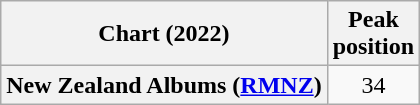<table class="wikitable plainrowheaders" style="text-align:center">
<tr>
<th scope="col">Chart (2022)</th>
<th scope="col">Peak<br>position</th>
</tr>
<tr>
<th scope="row">New Zealand Albums (<a href='#'>RMNZ</a>)</th>
<td>34</td>
</tr>
</table>
